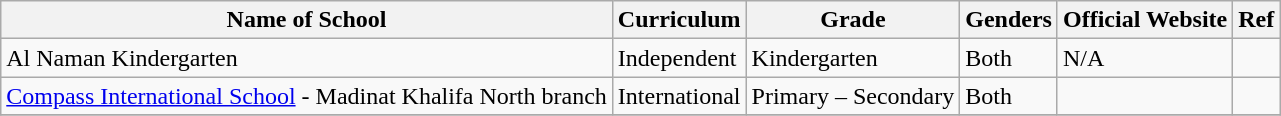<table class="wikitable">
<tr>
<th>Name of School</th>
<th>Curriculum</th>
<th>Grade</th>
<th>Genders</th>
<th>Official Website</th>
<th>Ref</th>
</tr>
<tr>
<td>Al Naman Kindergarten</td>
<td>Independent</td>
<td>Kindergarten</td>
<td>Both</td>
<td>N/A</td>
<td></td>
</tr>
<tr>
<td><a href='#'>Compass International School</a> - Madinat Khalifa North branch</td>
<td>International</td>
<td>Primary – Secondary</td>
<td>Both</td>
<td></td>
<td></td>
</tr>
<tr>
</tr>
</table>
